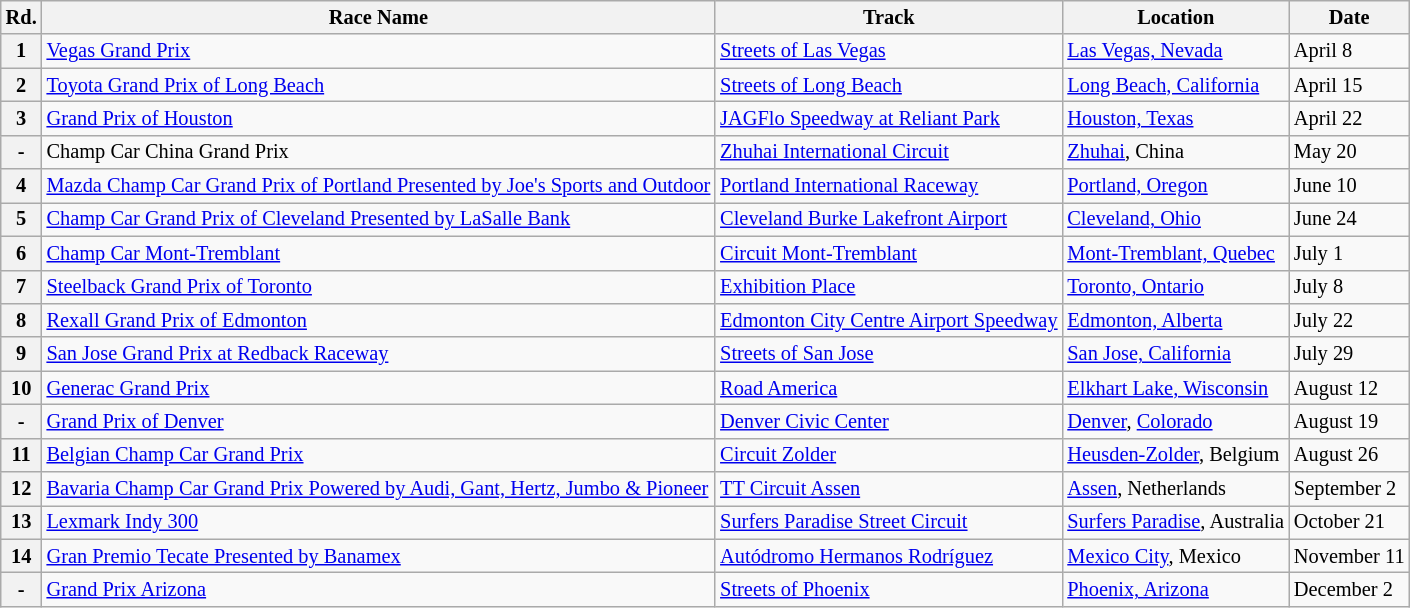<table class="wikitable" style="font-size: 85%; white-space: nowrap;">
<tr>
<th>Rd.</th>
<th>Race Name</th>
<th>Track</th>
<th>Location</th>
<th>Date</th>
</tr>
<tr>
<th>1</th>
<td> <a href='#'>Vegas Grand Prix</a></td>
<td> <a href='#'>Streets of Las Vegas</a></td>
<td><a href='#'>Las Vegas, Nevada</a></td>
<td>April 8</td>
</tr>
<tr>
<th>2</th>
<td> <a href='#'>Toyota Grand Prix of Long Beach</a></td>
<td> <a href='#'>Streets of Long Beach</a></td>
<td><a href='#'>Long Beach, California</a></td>
<td>April 15</td>
</tr>
<tr>
<th>3</th>
<td> <a href='#'>Grand Prix of Houston</a></td>
<td> <a href='#'>JAGFlo Speedway at Reliant Park</a></td>
<td><a href='#'>Houston, Texas</a></td>
<td>April 22</td>
</tr>
<tr>
<th>-</th>
<td> Champ Car China Grand Prix</td>
<td> <a href='#'>Zhuhai International Circuit</a></td>
<td><a href='#'>Zhuhai</a>, China</td>
<td>May 20</td>
</tr>
<tr>
<th>4</th>
<td> <a href='#'>Mazda Champ Car Grand Prix of Portland Presented by Joe's Sports and Outdoor</a></td>
<td> <a href='#'>Portland International Raceway</a></td>
<td><a href='#'>Portland, Oregon</a></td>
<td>June 10</td>
</tr>
<tr>
<th>5</th>
<td> <a href='#'>Champ Car Grand Prix of Cleveland Presented by LaSalle Bank</a></td>
<td> <a href='#'>Cleveland Burke Lakefront Airport</a></td>
<td><a href='#'>Cleveland, Ohio</a></td>
<td>June 24</td>
</tr>
<tr>
<th>6</th>
<td> <a href='#'>Champ Car Mont-Tremblant</a></td>
<td> <a href='#'>Circuit Mont-Tremblant</a></td>
<td><a href='#'>Mont-Tremblant, Quebec</a></td>
<td>July 1</td>
</tr>
<tr>
<th>7</th>
<td> <a href='#'>Steelback Grand Prix of Toronto</a></td>
<td> <a href='#'>Exhibition Place</a></td>
<td><a href='#'>Toronto, Ontario</a></td>
<td>July 8</td>
</tr>
<tr>
<th>8</th>
<td> <a href='#'>Rexall Grand Prix of Edmonton</a></td>
<td> <a href='#'>Edmonton City Centre Airport Speedway</a></td>
<td><a href='#'>Edmonton, Alberta</a></td>
<td>July 22</td>
</tr>
<tr>
<th>9</th>
<td> <a href='#'>San Jose Grand Prix at Redback Raceway</a></td>
<td> <a href='#'>Streets of San Jose</a></td>
<td><a href='#'>San Jose, California</a></td>
<td>July 29</td>
</tr>
<tr>
<th>10</th>
<td> <a href='#'>Generac Grand Prix</a></td>
<td> <a href='#'>Road America</a></td>
<td><a href='#'>Elkhart Lake, Wisconsin</a></td>
<td>August 12</td>
</tr>
<tr>
<th>-</th>
<td> <a href='#'>Grand Prix of Denver</a></td>
<td> <a href='#'>Denver Civic Center</a></td>
<td><a href='#'>Denver</a>, <a href='#'>Colorado</a></td>
<td>August 19</td>
</tr>
<tr>
<th>11</th>
<td> <a href='#'>Belgian Champ Car Grand Prix</a></td>
<td> <a href='#'>Circuit Zolder</a></td>
<td><a href='#'>Heusden-Zolder</a>, Belgium</td>
<td>August 26</td>
</tr>
<tr>
<th>12</th>
<td> <a href='#'>Bavaria Champ Car Grand Prix Powered by Audi, Gant, Hertz, Jumbo & Pioneer</a></td>
<td> <a href='#'>TT Circuit Assen</a></td>
<td><a href='#'>Assen</a>, Netherlands</td>
<td>September 2</td>
</tr>
<tr>
<th>13</th>
<td> <a href='#'>Lexmark Indy 300</a></td>
<td> <a href='#'>Surfers Paradise Street Circuit</a></td>
<td><a href='#'>Surfers Paradise</a>, Australia</td>
<td>October 21</td>
</tr>
<tr>
<th>14</th>
<td> <a href='#'>Gran Premio Tecate Presented by Banamex</a></td>
<td> <a href='#'>Autódromo Hermanos Rodríguez</a></td>
<td><a href='#'>Mexico City</a>, Mexico</td>
<td>November 11</td>
</tr>
<tr>
<th>-</th>
<td> <a href='#'>Grand Prix Arizona</a></td>
<td> <a href='#'>Streets of Phoenix</a></td>
<td><a href='#'>Phoenix, Arizona</a></td>
<td>December 2</td>
</tr>
</table>
